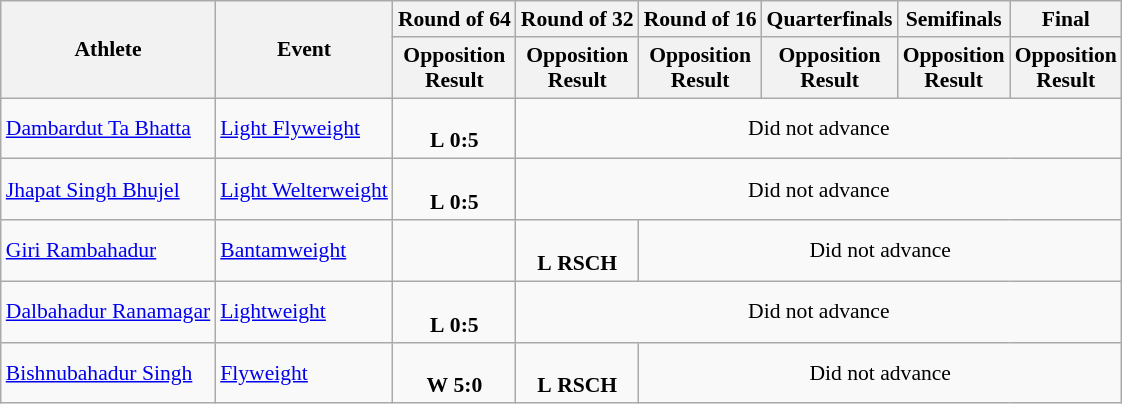<table class="wikitable" style="font-size:90%">
<tr>
<th rowspan="2">Athlete</th>
<th rowspan="2">Event</th>
<th>Round of 64</th>
<th>Round of 32</th>
<th>Round of 16</th>
<th>Quarterfinals</th>
<th>Semifinals</th>
<th>Final</th>
</tr>
<tr>
<th>Opposition<br>Result</th>
<th>Opposition<br>Result</th>
<th>Opposition<br>Result</th>
<th>Opposition<br>Result</th>
<th>Opposition<br>Result</th>
<th>Opposition<br>Result</th>
</tr>
<tr>
<td><a href='#'>Dambardut Ta Bhatta</a></td>
<td><a href='#'>Light Flyweight</a></td>
<td align=center><br><strong>L</strong> <strong>0:5</strong></td>
<td align=center colspan="5">Did not advance</td>
</tr>
<tr>
<td><a href='#'>Jhapat Singh Bhujel</a></td>
<td><a href='#'>Light Welterweight</a></td>
<td align=center><br><strong>L</strong> <strong>0:5</strong></td>
<td align=center colspan="5">Did not advance</td>
</tr>
<tr>
<td><a href='#'>Giri Rambahadur</a></td>
<td><a href='#'>Bantamweight</a></td>
<td></td>
<td align=center><br><strong>L</strong> <strong>RSCH</strong></td>
<td align=center colspan="4">Did not advance</td>
</tr>
<tr>
<td><a href='#'>Dalbahadur Ranamagar</a></td>
<td><a href='#'>Lightweight</a></td>
<td align=center><br><strong>L</strong> <strong>0:5</strong></td>
<td align=center colspan="5">Did not advance</td>
</tr>
<tr>
<td><a href='#'>Bishnubahadur Singh</a></td>
<td><a href='#'>Flyweight</a></td>
<td align=center><br><strong>W</strong> <strong>5:0</strong></td>
<td align=center><br><strong>L</strong> <strong>RSCH</strong></td>
<td align=center colspan="4">Did not advance</td>
</tr>
</table>
